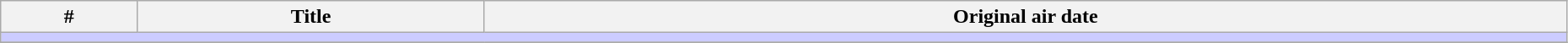<table class="wikitable" width="98%">
<tr>
<th>#</th>
<th>Title</th>
<th>Original air date</th>
</tr>
<tr>
<td colspan="4" bgcolor="#CCF"></td>
</tr>
<tr>
</tr>
</table>
